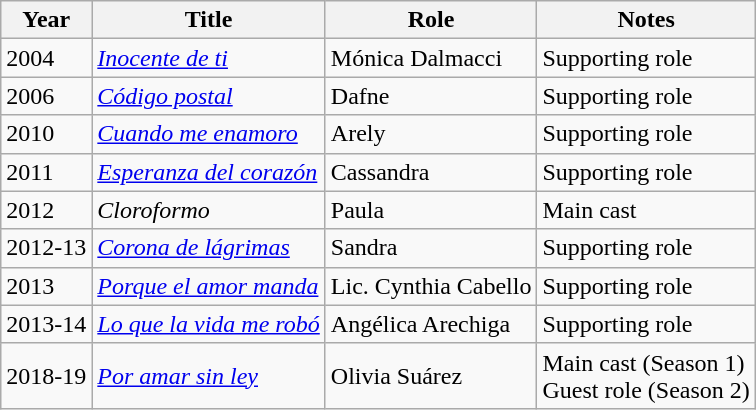<table class="wikitable">
<tr>
<th>Year</th>
<th>Title</th>
<th>Role</th>
<th>Notes</th>
</tr>
<tr>
<td>2004</td>
<td><em><a href='#'>Inocente de ti</a></em></td>
<td>Mónica Dalmacci</td>
<td>Supporting role</td>
</tr>
<tr>
<td>2006</td>
<td><em><a href='#'>Código postal</a></em></td>
<td>Dafne</td>
<td>Supporting role</td>
</tr>
<tr>
<td>2010</td>
<td><em><a href='#'>Cuando me enamoro</a></em></td>
<td>Arely</td>
<td>Supporting role</td>
</tr>
<tr>
<td>2011</td>
<td><em><a href='#'>Esperanza del corazón</a></em></td>
<td>Cassandra</td>
<td>Supporting role</td>
</tr>
<tr>
<td>2012</td>
<td><em>Cloroformo</em></td>
<td>Paula</td>
<td>Main cast</td>
</tr>
<tr>
<td>2012-13</td>
<td><em><a href='#'>Corona de lágrimas</a></em></td>
<td>Sandra</td>
<td>Supporting role</td>
</tr>
<tr>
<td>2013</td>
<td><em><a href='#'>Porque el amor manda</a></em></td>
<td>Lic. Cynthia Cabello</td>
<td>Supporting role</td>
</tr>
<tr>
<td>2013-14</td>
<td><em><a href='#'>Lo que la vida me robó</a></em></td>
<td>Angélica Arechiga</td>
<td>Supporting role</td>
</tr>
<tr>
<td>2018-19</td>
<td><em><a href='#'>Por amar sin ley</a></em></td>
<td>Olivia Suárez</td>
<td>Main cast (Season 1) <br>Guest role (Season 2)</td>
</tr>
</table>
